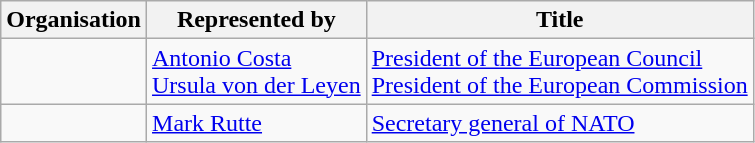<table class="wikitable">
<tr>
<th scope="col">Organisation</th>
<th scope="col">Represented by</th>
<th scope="col">Title</th>
</tr>
<tr>
<td></td>
<td><a href='#'>Antonio Costa</a><br><a href='#'>Ursula von der Leyen</a></td>
<td><a href='#'>President of the European Council</a><br><a href='#'>President of the European Commission</a></td>
</tr>
<tr>
<td></td>
<td><a href='#'>Mark Rutte</a></td>
<td><a href='#'>Secretary general of NATO</a></td>
</tr>
</table>
